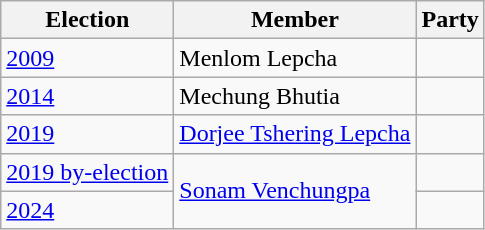<table class="wikitable sortable">
<tr>
<th>Election</th>
<th>Member</th>
<th colspan=2>Party</th>
</tr>
<tr>
<td><a href='#'>2009</a></td>
<td>Menlom Lepcha</td>
<td></td>
</tr>
<tr>
<td><a href='#'>2014</a></td>
<td>Mechung Bhutia</td>
<td></td>
</tr>
<tr>
<td><a href='#'>2019</a></td>
<td><a href='#'>Dorjee Tshering Lepcha</a></td>
<td></td>
</tr>
<tr>
<td><a href='#'>2019 by-election</a></td>
<td rowspan=2><a href='#'>Sonam Venchungpa</a></td>
<td></td>
</tr>
<tr>
<td><a href='#'>2024</a></td>
<td></td>
</tr>
</table>
